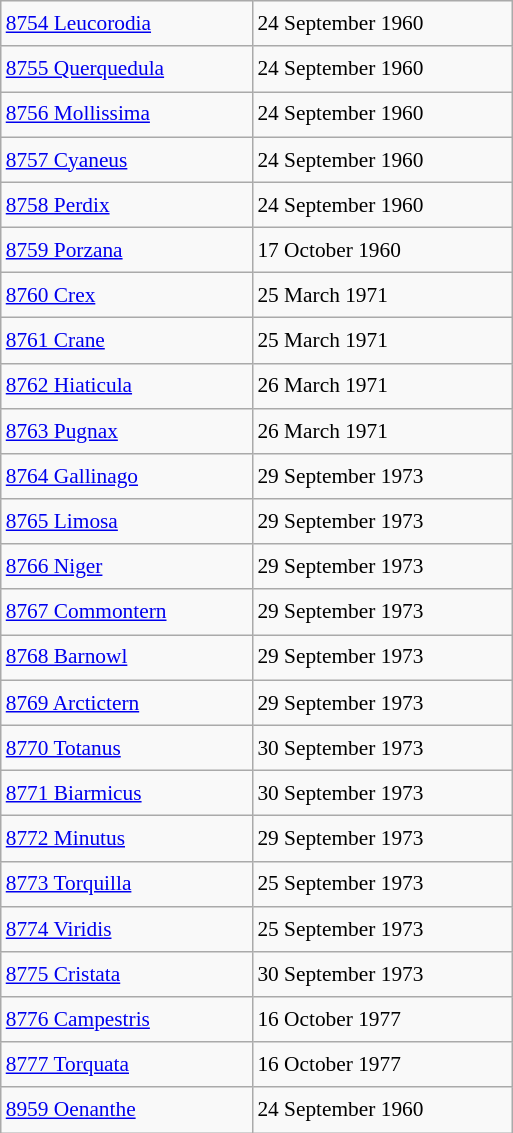<table class="wikitable" style="font-size: 89%; float: left; width: 24em; margin-right: 1em; line-height: 1.65em">
<tr>
<td><a href='#'>8754 Leucorodia</a></td>
<td>24 September 1960</td>
</tr>
<tr>
<td><a href='#'>8755 Querquedula</a></td>
<td>24 September 1960</td>
</tr>
<tr>
<td><a href='#'>8756 Mollissima</a></td>
<td>24 September 1960</td>
</tr>
<tr>
<td><a href='#'>8757 Cyaneus</a></td>
<td>24 September 1960</td>
</tr>
<tr>
<td><a href='#'>8758 Perdix</a></td>
<td>24 September 1960</td>
</tr>
<tr>
<td><a href='#'>8759 Porzana</a></td>
<td>17 October 1960</td>
</tr>
<tr>
<td><a href='#'>8760 Crex</a></td>
<td>25 March 1971</td>
</tr>
<tr>
<td><a href='#'>8761 Crane</a></td>
<td>25 March 1971</td>
</tr>
<tr>
<td><a href='#'>8762 Hiaticula</a></td>
<td>26 March 1971</td>
</tr>
<tr>
<td><a href='#'>8763 Pugnax</a></td>
<td>26 March 1971</td>
</tr>
<tr>
<td><a href='#'>8764 Gallinago</a></td>
<td>29 September 1973</td>
</tr>
<tr>
<td><a href='#'>8765 Limosa</a></td>
<td>29 September 1973</td>
</tr>
<tr>
<td><a href='#'>8766 Niger</a></td>
<td>29 September 1973</td>
</tr>
<tr>
<td><a href='#'>8767 Commontern</a></td>
<td>29 September 1973</td>
</tr>
<tr>
<td><a href='#'>8768 Barnowl</a></td>
<td>29 September 1973</td>
</tr>
<tr>
<td><a href='#'>8769 Arctictern</a></td>
<td>29 September 1973</td>
</tr>
<tr>
<td><a href='#'>8770 Totanus</a></td>
<td>30 September 1973</td>
</tr>
<tr>
<td><a href='#'>8771 Biarmicus</a></td>
<td>30 September 1973</td>
</tr>
<tr>
<td><a href='#'>8772 Minutus</a></td>
<td>29 September 1973</td>
</tr>
<tr>
<td><a href='#'>8773 Torquilla</a></td>
<td>25 September 1973</td>
</tr>
<tr>
<td><a href='#'>8774 Viridis</a></td>
<td>25 September 1973</td>
</tr>
<tr>
<td><a href='#'>8775 Cristata</a></td>
<td>30 September 1973</td>
</tr>
<tr>
<td><a href='#'>8776 Campestris</a></td>
<td>16 October 1977</td>
</tr>
<tr>
<td><a href='#'>8777 Torquata</a></td>
<td>16 October 1977</td>
</tr>
<tr>
<td><a href='#'>8959 Oenanthe</a></td>
<td>24 September 1960</td>
</tr>
</table>
